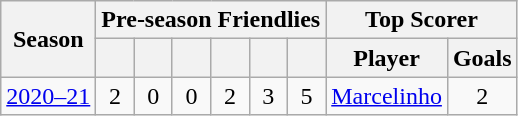<table class="wikitable sortable" style="text-align: center">
<tr>
<th scope="col" rowspan="2">Season</th>
<th colspan=6 class="unsortable">Pre-season Friendlies<br></th>
<th scope="col" colspan=3 class="unsortable">Top Scorer</th>
</tr>
<tr>
<th></th>
<th></th>
<th></th>
<th></th>
<th></th>
<th></th>
<th class="unsortable">Player</th>
<th class="unsortable">Goals</th>
</tr>
<tr>
<td><a href='#'>2020–21</a></td>
<td>2</td>
<td>0</td>
<td>0</td>
<td>2</td>
<td>3</td>
<td>5</td>
<td> <a href='#'>Marcelinho</a></td>
<td>2</td>
</tr>
</table>
